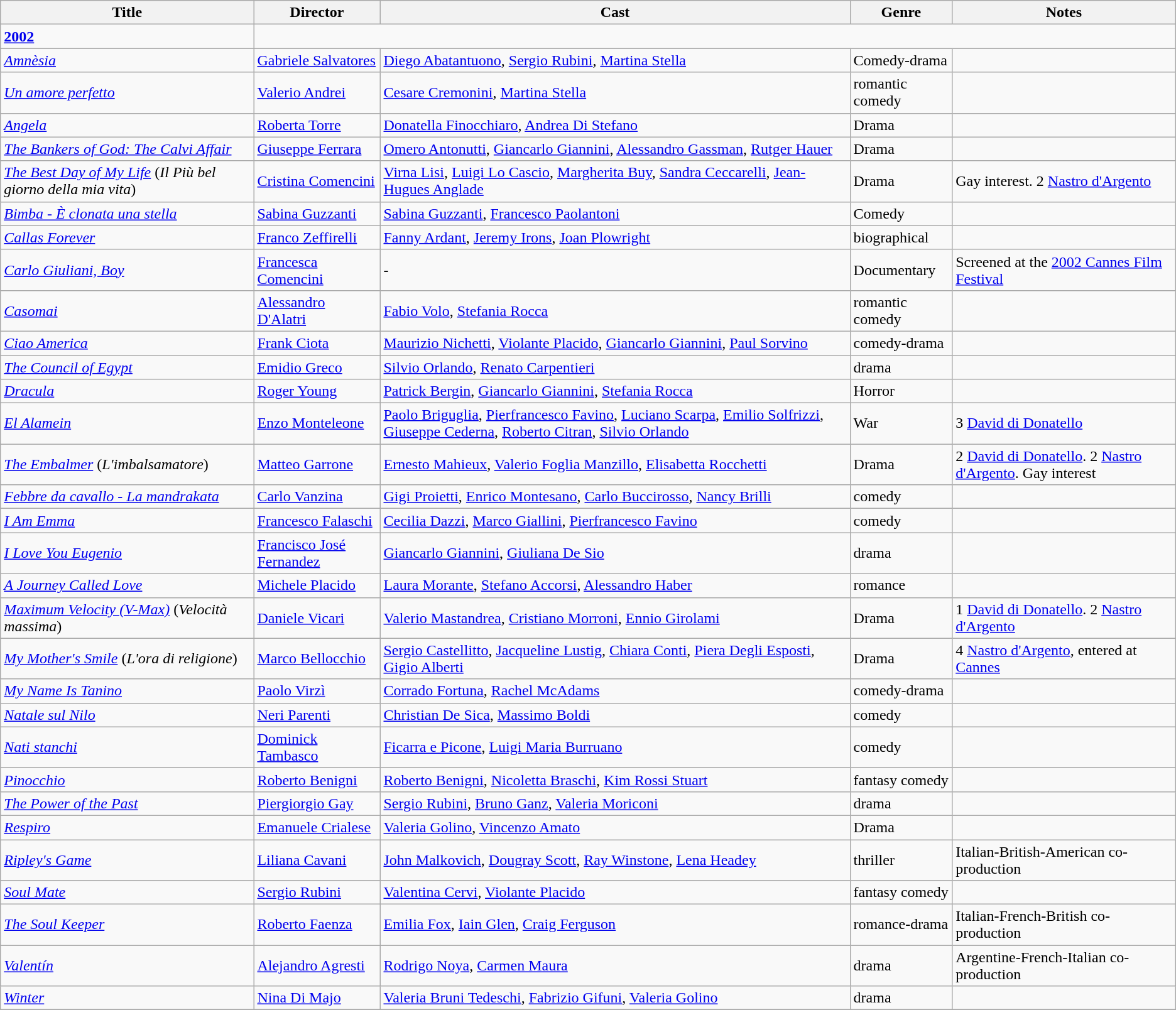<table class="wikitable">
<tr>
<th>Title</th>
<th>Director</th>
<th>Cast</th>
<th>Genre</th>
<th>Notes</th>
</tr>
<tr>
<td><strong><a href='#'>2002</a></strong></td>
</tr>
<tr>
<td><em><a href='#'>Amnèsia</a></em></td>
<td><a href='#'>Gabriele Salvatores</a></td>
<td><a href='#'>Diego Abatantuono</a>, <a href='#'>Sergio Rubini</a>, <a href='#'>Martina Stella</a></td>
<td>Comedy-drama</td>
<td></td>
</tr>
<tr>
<td><em><a href='#'>Un amore perfetto</a></em></td>
<td><a href='#'>Valerio Andrei</a></td>
<td><a href='#'>Cesare Cremonini</a>, <a href='#'>Martina Stella</a></td>
<td>romantic comedy</td>
<td></td>
</tr>
<tr>
<td><em><a href='#'>Angela</a></em></td>
<td><a href='#'>Roberta Torre</a></td>
<td><a href='#'>Donatella Finocchiaro</a>, <a href='#'>Andrea Di Stefano</a></td>
<td>Drama</td>
<td></td>
</tr>
<tr>
<td><em><a href='#'>The Bankers of God: The Calvi Affair</a></em></td>
<td><a href='#'>Giuseppe Ferrara</a></td>
<td><a href='#'>Omero Antonutti</a>, <a href='#'>Giancarlo Giannini</a>, <a href='#'>Alessandro Gassman</a>, <a href='#'>Rutger Hauer</a></td>
<td>Drama</td>
<td></td>
</tr>
<tr>
<td><em><a href='#'>The Best Day of My Life</a></em> (<em>Il Più bel giorno della mia vita</em>)</td>
<td><a href='#'>Cristina Comencini</a></td>
<td><a href='#'>Virna Lisi</a>, <a href='#'>Luigi Lo Cascio</a>, <a href='#'>Margherita Buy</a>, <a href='#'>Sandra Ceccarelli</a>, <a href='#'>Jean-Hugues Anglade</a></td>
<td>Drama</td>
<td>Gay interest. 2 <a href='#'>Nastro d'Argento</a></td>
</tr>
<tr>
<td><em><a href='#'>Bimba - È clonata una stella</a></em></td>
<td><a href='#'>Sabina Guzzanti</a></td>
<td><a href='#'>Sabina Guzzanti</a>, <a href='#'>Francesco Paolantoni</a></td>
<td>Comedy</td>
<td></td>
</tr>
<tr>
<td><em><a href='#'>Callas Forever</a></em></td>
<td><a href='#'>Franco Zeffirelli</a></td>
<td><a href='#'>Fanny Ardant</a>, <a href='#'>Jeremy Irons</a>, <a href='#'>Joan Plowright</a></td>
<td>biographical</td>
<td></td>
</tr>
<tr>
<td><em><a href='#'>Carlo Giuliani, Boy</a></em></td>
<td><a href='#'>Francesca Comencini</a></td>
<td>-</td>
<td>Documentary</td>
<td>Screened at the <a href='#'>2002 Cannes Film Festival</a></td>
</tr>
<tr>
<td><em><a href='#'>Casomai</a></em></td>
<td><a href='#'>Alessandro D'Alatri</a></td>
<td><a href='#'>Fabio Volo</a>, <a href='#'>Stefania Rocca</a></td>
<td>romantic comedy</td>
<td></td>
</tr>
<tr>
<td><em><a href='#'>Ciao America</a></em></td>
<td><a href='#'>Frank Ciota</a></td>
<td><a href='#'>Maurizio Nichetti</a>, <a href='#'>Violante Placido</a>, <a href='#'>Giancarlo Giannini</a>, <a href='#'>Paul Sorvino</a></td>
<td>comedy-drama</td>
<td></td>
</tr>
<tr>
<td><em><a href='#'>The Council of Egypt</a></em></td>
<td><a href='#'>Emidio Greco</a></td>
<td><a href='#'>Silvio Orlando</a>, <a href='#'>Renato Carpentieri</a></td>
<td>drama</td>
<td></td>
</tr>
<tr>
<td><em><a href='#'>Dracula</a></em></td>
<td><a href='#'>Roger Young</a></td>
<td><a href='#'>Patrick Bergin</a>, <a href='#'>Giancarlo Giannini</a>, <a href='#'>Stefania Rocca</a></td>
<td>Horror</td>
<td></td>
</tr>
<tr>
<td><em><a href='#'>El Alamein</a></em></td>
<td><a href='#'>Enzo Monteleone</a></td>
<td><a href='#'>Paolo Briguglia</a>, <a href='#'>Pierfrancesco Favino</a>, <a href='#'>Luciano Scarpa</a>, <a href='#'>Emilio Solfrizzi</a>, <a href='#'>Giuseppe Cederna</a>, <a href='#'>Roberto Citran</a>, <a href='#'>Silvio Orlando</a></td>
<td>War</td>
<td>3 <a href='#'>David di Donatello</a></td>
</tr>
<tr>
<td><em><a href='#'>The Embalmer</a></em> (<em>L'imbalsamatore</em>)</td>
<td><a href='#'>Matteo Garrone</a></td>
<td><a href='#'>Ernesto Mahieux</a>, <a href='#'>Valerio Foglia Manzillo</a>, <a href='#'>Elisabetta Rocchetti</a></td>
<td>Drama</td>
<td>2 <a href='#'>David di Donatello</a>. 2 <a href='#'>Nastro d'Argento</a>. Gay interest</td>
</tr>
<tr>
<td><em><a href='#'>Febbre da cavallo - La mandrakata</a></em></td>
<td><a href='#'>Carlo Vanzina</a></td>
<td><a href='#'>Gigi Proietti</a>, <a href='#'>Enrico Montesano</a>, <a href='#'>Carlo Buccirosso</a>, <a href='#'>Nancy Brilli</a></td>
<td>comedy</td>
<td></td>
</tr>
<tr>
<td><em><a href='#'>I Am Emma</a></em></td>
<td><a href='#'>Francesco Falaschi</a></td>
<td><a href='#'>Cecilia Dazzi</a>, <a href='#'>Marco Giallini</a>, <a href='#'>Pierfrancesco Favino</a></td>
<td>comedy</td>
<td></td>
</tr>
<tr>
<td><em><a href='#'>I Love You Eugenio</a></em></td>
<td><a href='#'>Francisco José Fernandez</a></td>
<td><a href='#'>Giancarlo Giannini</a>, <a href='#'>Giuliana De Sio</a></td>
<td>drama</td>
<td></td>
</tr>
<tr>
<td><em><a href='#'>A Journey Called Love</a></em></td>
<td><a href='#'>Michele Placido</a></td>
<td><a href='#'>Laura Morante</a>, <a href='#'>Stefano Accorsi</a>, <a href='#'>Alessandro Haber</a></td>
<td>romance</td>
<td></td>
</tr>
<tr>
<td><em><a href='#'>Maximum Velocity (V-Max)</a></em> (<em>Velocità massima</em>)</td>
<td><a href='#'>Daniele Vicari</a></td>
<td><a href='#'>Valerio Mastandrea</a>, <a href='#'>Cristiano Morroni</a>, <a href='#'>Ennio Girolami</a></td>
<td>Drama</td>
<td>1 <a href='#'>David di Donatello</a>. 2 <a href='#'>Nastro d'Argento</a></td>
</tr>
<tr>
<td><em><a href='#'>My Mother's Smile</a></em> (<em>L'ora di religione</em>)</td>
<td><a href='#'>Marco Bellocchio</a></td>
<td><a href='#'>Sergio Castellitto</a>, <a href='#'>Jacqueline Lustig</a>,  <a href='#'>Chiara Conti</a>, <a href='#'>Piera Degli Esposti</a>,  <a href='#'>Gigio Alberti</a></td>
<td>Drama</td>
<td>4 <a href='#'>Nastro d'Argento</a>, entered at <a href='#'>Cannes</a></td>
</tr>
<tr>
<td><em><a href='#'>My Name Is Tanino</a></em></td>
<td><a href='#'>Paolo Virzì</a></td>
<td><a href='#'>Corrado Fortuna</a>, <a href='#'>Rachel McAdams</a></td>
<td>comedy-drama</td>
<td></td>
</tr>
<tr>
<td><em><a href='#'>Natale sul Nilo</a></em></td>
<td><a href='#'>Neri Parenti</a></td>
<td><a href='#'>Christian De Sica</a>, <a href='#'>Massimo Boldi</a></td>
<td>comedy</td>
<td></td>
</tr>
<tr>
<td><em><a href='#'>Nati stanchi</a></em></td>
<td><a href='#'>Dominick Tambasco</a></td>
<td><a href='#'>Ficarra e Picone</a>, <a href='#'>Luigi Maria Burruano</a></td>
<td>comedy</td>
<td></td>
</tr>
<tr>
<td><em><a href='#'>Pinocchio</a></em></td>
<td><a href='#'>Roberto Benigni</a></td>
<td><a href='#'>Roberto Benigni</a>, <a href='#'>Nicoletta Braschi</a>, <a href='#'>Kim Rossi Stuart</a></td>
<td>fantasy comedy</td>
<td></td>
</tr>
<tr>
<td><em><a href='#'>The Power of the Past</a></em></td>
<td><a href='#'>Piergiorgio Gay</a></td>
<td><a href='#'>Sergio Rubini</a>, <a href='#'>Bruno Ganz</a>, <a href='#'>Valeria Moriconi</a></td>
<td>drama</td>
<td></td>
</tr>
<tr>
<td><em><a href='#'>Respiro</a></em></td>
<td><a href='#'>Emanuele Crialese</a></td>
<td><a href='#'>Valeria Golino</a>, <a href='#'>Vincenzo Amato</a></td>
<td>Drama</td>
</tr>
<tr>
<td><em><a href='#'>Ripley's Game</a></em></td>
<td><a href='#'>Liliana Cavani</a></td>
<td><a href='#'>John Malkovich</a>, <a href='#'>Dougray Scott</a>, <a href='#'>Ray Winstone</a>, <a href='#'>Lena Headey</a></td>
<td>thriller</td>
<td>Italian-British-American co-production</td>
</tr>
<tr>
<td><em><a href='#'>Soul Mate</a></em></td>
<td><a href='#'>Sergio Rubini</a></td>
<td><a href='#'>Valentina Cervi</a>, <a href='#'>Violante Placido</a></td>
<td>fantasy comedy</td>
<td></td>
</tr>
<tr>
<td><em><a href='#'>The Soul Keeper</a></em></td>
<td><a href='#'>Roberto Faenza</a></td>
<td><a href='#'>Emilia Fox</a>, <a href='#'>Iain Glen</a>, <a href='#'>Craig Ferguson</a></td>
<td>romance-drama</td>
<td>Italian-French-British co-production</td>
</tr>
<tr>
<td><em><a href='#'>Valentín</a></em></td>
<td><a href='#'>Alejandro Agresti</a></td>
<td><a href='#'>Rodrigo Noya</a>, <a href='#'>Carmen Maura</a></td>
<td>drama</td>
<td>Argentine-French-Italian co-production</td>
</tr>
<tr>
<td><em><a href='#'>Winter</a></em></td>
<td><a href='#'>Nina Di Majo</a></td>
<td><a href='#'>Valeria Bruni Tedeschi</a>, <a href='#'>Fabrizio Gifuni</a>, <a href='#'>Valeria Golino</a></td>
<td>drama</td>
<td></td>
</tr>
<tr>
</tr>
</table>
